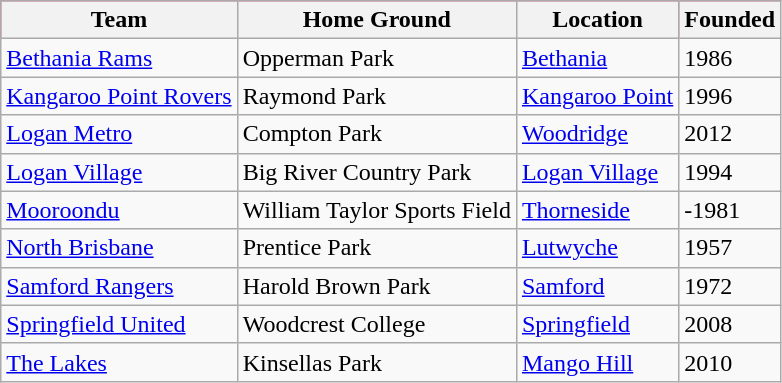<table class="wikitable">
<tr style="background:#f03;">
<th>Team</th>
<th>Home Ground</th>
<th>Location</th>
<th>Founded</th>
</tr>
<tr>
<td><a href='#'>Bethania Rams</a></td>
<td>Opperman Park</td>
<td><a href='#'>Bethania</a></td>
<td>1986</td>
</tr>
<tr>
<td><a href='#'>Kangaroo Point Rovers</a></td>
<td>Raymond Park</td>
<td><a href='#'>Kangaroo Point</a></td>
<td>1996</td>
</tr>
<tr>
<td><a href='#'>Logan Metro</a></td>
<td>Compton Park</td>
<td><a href='#'>Woodridge</a></td>
<td>2012</td>
</tr>
<tr>
<td><a href='#'>Logan Village</a></td>
<td>Big River Country Park</td>
<td><a href='#'>Logan Village</a></td>
<td>1994</td>
</tr>
<tr>
<td><a href='#'>Mooroondu</a></td>
<td>William Taylor Sports Field</td>
<td><a href='#'>Thorneside</a></td>
<td>-1981</td>
</tr>
<tr>
<td><a href='#'>North Brisbane</a></td>
<td>Prentice Park</td>
<td><a href='#'>Lutwyche</a></td>
<td>1957</td>
</tr>
<tr>
<td><a href='#'>Samford Rangers</a></td>
<td>Harold Brown Park</td>
<td><a href='#'>Samford</a></td>
<td>1972</td>
</tr>
<tr>
<td><a href='#'>Springfield United</a></td>
<td>Woodcrest College</td>
<td><a href='#'>Springfield</a></td>
<td>2008</td>
</tr>
<tr>
<td><a href='#'>The Lakes</a></td>
<td>Kinsellas Park</td>
<td><a href='#'>Mango Hill</a></td>
<td>2010</td>
</tr>
</table>
